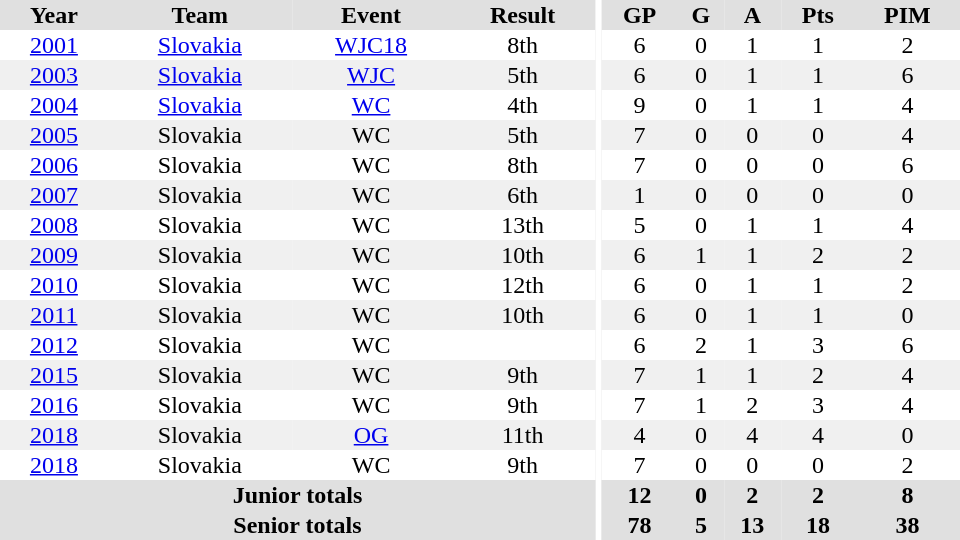<table border="0" cellpadding="1" cellspacing="0" ID="Table3" style="text-align:center; width:40em">
<tr ALIGN="center" bgcolor="#e0e0e0">
<th>Year</th>
<th>Team</th>
<th>Event</th>
<th>Result</th>
<th rowspan="99" bgcolor="#ffffff"></th>
<th>GP</th>
<th>G</th>
<th>A</th>
<th>Pts</th>
<th>PIM</th>
</tr>
<tr>
<td><a href='#'>2001</a></td>
<td><a href='#'>Slovakia</a></td>
<td><a href='#'>WJC18</a></td>
<td>8th</td>
<td>6</td>
<td>0</td>
<td>1</td>
<td>1</td>
<td>2</td>
</tr>
<tr bgcolor="#f0f0f0">
<td><a href='#'>2003</a></td>
<td><a href='#'>Slovakia</a></td>
<td><a href='#'>WJC</a></td>
<td>5th</td>
<td>6</td>
<td>0</td>
<td>1</td>
<td>1</td>
<td>6</td>
</tr>
<tr>
<td><a href='#'>2004</a></td>
<td><a href='#'>Slovakia</a></td>
<td><a href='#'>WC</a></td>
<td>4th</td>
<td>9</td>
<td>0</td>
<td>1</td>
<td>1</td>
<td>4</td>
</tr>
<tr bgcolor="#f0f0f0">
<td><a href='#'>2005</a></td>
<td>Slovakia</td>
<td>WC</td>
<td>5th</td>
<td>7</td>
<td>0</td>
<td>0</td>
<td>0</td>
<td>4</td>
</tr>
<tr>
<td><a href='#'>2006</a></td>
<td>Slovakia</td>
<td>WC</td>
<td>8th</td>
<td>7</td>
<td>0</td>
<td>0</td>
<td>0</td>
<td>6</td>
</tr>
<tr bgcolor="#f0f0f0">
<td><a href='#'>2007</a></td>
<td>Slovakia</td>
<td>WC</td>
<td>6th</td>
<td>1</td>
<td>0</td>
<td>0</td>
<td>0</td>
<td>0</td>
</tr>
<tr>
<td><a href='#'>2008</a></td>
<td>Slovakia</td>
<td>WC</td>
<td>13th</td>
<td>5</td>
<td>0</td>
<td>1</td>
<td>1</td>
<td>4</td>
</tr>
<tr bgcolor="#f0f0f0">
<td><a href='#'>2009</a></td>
<td>Slovakia</td>
<td>WC</td>
<td>10th</td>
<td>6</td>
<td>1</td>
<td>1</td>
<td>2</td>
<td>2</td>
</tr>
<tr>
<td><a href='#'>2010</a></td>
<td>Slovakia</td>
<td>WC</td>
<td>12th</td>
<td>6</td>
<td>0</td>
<td>1</td>
<td>1</td>
<td>2</td>
</tr>
<tr bgcolor="#f0f0f0">
<td><a href='#'>2011</a></td>
<td>Slovakia</td>
<td>WC</td>
<td>10th</td>
<td>6</td>
<td>0</td>
<td>1</td>
<td>1</td>
<td>0</td>
</tr>
<tr>
<td><a href='#'>2012</a></td>
<td>Slovakia</td>
<td>WC</td>
<td></td>
<td>6</td>
<td>2</td>
<td>1</td>
<td>3</td>
<td>6</td>
</tr>
<tr bgcolor="#f0f0f0">
<td><a href='#'>2015</a></td>
<td>Slovakia</td>
<td>WC</td>
<td>9th</td>
<td>7</td>
<td>1</td>
<td>1</td>
<td>2</td>
<td>4</td>
</tr>
<tr>
<td><a href='#'>2016</a></td>
<td>Slovakia</td>
<td>WC</td>
<td>9th</td>
<td>7</td>
<td>1</td>
<td>2</td>
<td>3</td>
<td>4</td>
</tr>
<tr bgcolor="#f0f0f0">
<td><a href='#'>2018</a></td>
<td>Slovakia</td>
<td><a href='#'>OG</a></td>
<td>11th</td>
<td>4</td>
<td>0</td>
<td>4</td>
<td>4</td>
<td>0</td>
</tr>
<tr>
<td><a href='#'>2018</a></td>
<td>Slovakia</td>
<td>WC</td>
<td>9th</td>
<td>7</td>
<td>0</td>
<td>0</td>
<td>0</td>
<td>2</td>
</tr>
<tr bgcolor="#e0e0e0">
<th colspan=4>Junior totals</th>
<th>12</th>
<th>0</th>
<th>2</th>
<th>2</th>
<th>8</th>
</tr>
<tr bgcolor="#e0e0e0">
<th colspan=4>Senior totals</th>
<th>78</th>
<th>5</th>
<th>13</th>
<th>18</th>
<th>38</th>
</tr>
</table>
